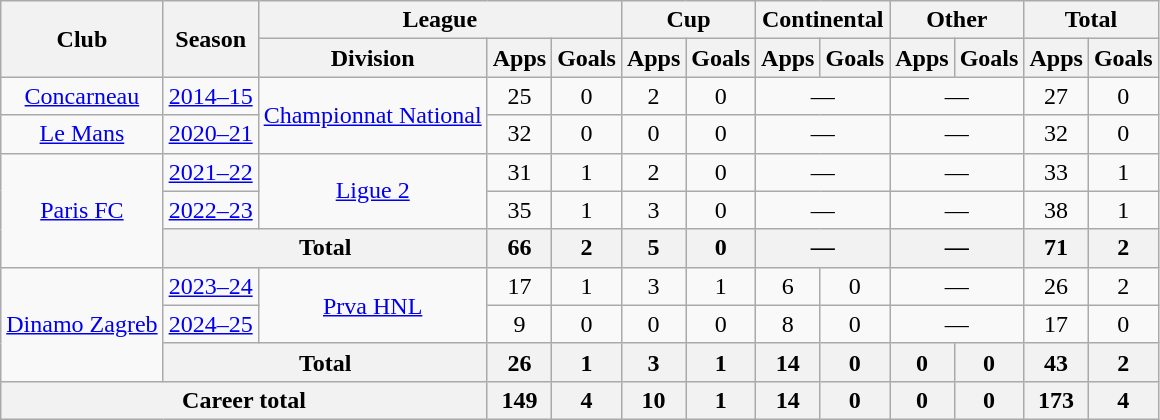<table class="wikitable" style="text-align:center">
<tr>
<th rowspan="2">Club</th>
<th rowspan="2">Season</th>
<th colspan="3">League</th>
<th colspan="2">Cup</th>
<th colspan="2">Continental</th>
<th colspan="2">Other</th>
<th colspan="2">Total</th>
</tr>
<tr>
<th>Division</th>
<th>Apps</th>
<th>Goals</th>
<th>Apps</th>
<th>Goals</th>
<th>Apps</th>
<th>Goals</th>
<th>Apps</th>
<th>Goals</th>
<th>Apps</th>
<th>Goals</th>
</tr>
<tr>
<td><a href='#'>Concarneau</a></td>
<td><a href='#'>2014–15</a></td>
<td rowspan="2"><a href='#'>Championnat National</a></td>
<td>25</td>
<td>0</td>
<td>2</td>
<td>0</td>
<td colspan="2">—</td>
<td colspan="2">—</td>
<td>27</td>
<td>0</td>
</tr>
<tr>
<td><a href='#'>Le Mans</a></td>
<td><a href='#'>2020–21</a></td>
<td>32</td>
<td>0</td>
<td>0</td>
<td>0</td>
<td colspan="2">—</td>
<td colspan="2">—</td>
<td>32</td>
<td>0</td>
</tr>
<tr>
<td rowspan="3"><a href='#'>Paris FC</a></td>
<td><a href='#'>2021–22</a></td>
<td rowspan="2"><a href='#'>Ligue 2</a></td>
<td>31</td>
<td>1</td>
<td>2</td>
<td>0</td>
<td colspan="2">—</td>
<td colspan="2">—</td>
<td>33</td>
<td>1</td>
</tr>
<tr>
<td><a href='#'>2022–23</a></td>
<td>35</td>
<td>1</td>
<td>3</td>
<td>0</td>
<td colspan="2">—</td>
<td colspan="2">—</td>
<td>38</td>
<td>1</td>
</tr>
<tr>
<th colspan="2">Total</th>
<th>66</th>
<th>2</th>
<th>5</th>
<th>0</th>
<th colspan="2">—</th>
<th colspan="2">—</th>
<th>71</th>
<th>2</th>
</tr>
<tr>
<td rowspan="3"><a href='#'>Dinamo Zagreb</a></td>
<td><a href='#'>2023–24</a></td>
<td rowspan="2"><a href='#'>Prva HNL</a></td>
<td>17</td>
<td>1</td>
<td>3</td>
<td>1</td>
<td>6</td>
<td>0</td>
<td colspan="2">—</td>
<td>26</td>
<td>2</td>
</tr>
<tr>
<td><a href='#'>2024–25</a></td>
<td>9</td>
<td>0</td>
<td>0</td>
<td>0</td>
<td>8</td>
<td>0</td>
<td colspan="2">—</td>
<td>17</td>
<td>0</td>
</tr>
<tr>
<th colspan="2">Total</th>
<th>26</th>
<th>1</th>
<th>3</th>
<th>1</th>
<th>14</th>
<th>0</th>
<th>0</th>
<th>0</th>
<th>43</th>
<th>2</th>
</tr>
<tr>
<th colspan="3">Career total</th>
<th>149</th>
<th>4</th>
<th>10</th>
<th>1</th>
<th>14</th>
<th>0</th>
<th>0</th>
<th>0</th>
<th>173</th>
<th>4</th>
</tr>
</table>
